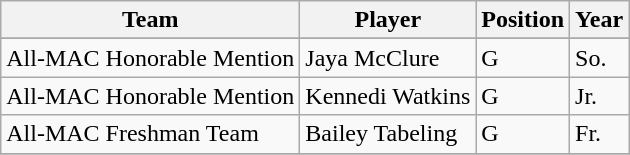<table class="wikitable" border="1">
<tr align=center>
<th style= >Team</th>
<th style= >Player</th>
<th style= >Position</th>
<th style= >Year</th>
</tr>
<tr align="center">
</tr>
<tr>
<td>All-MAC Honorable Mention</td>
<td>Jaya McClure</td>
<td>G</td>
<td>So.</td>
</tr>
<tr>
<td>All-MAC Honorable Mention</td>
<td>Kennedi Watkins</td>
<td>G</td>
<td>Jr.</td>
</tr>
<tr>
<td>All-MAC Freshman Team</td>
<td>Bailey Tabeling</td>
<td>G</td>
<td>Fr.</td>
</tr>
<tr>
</tr>
</table>
